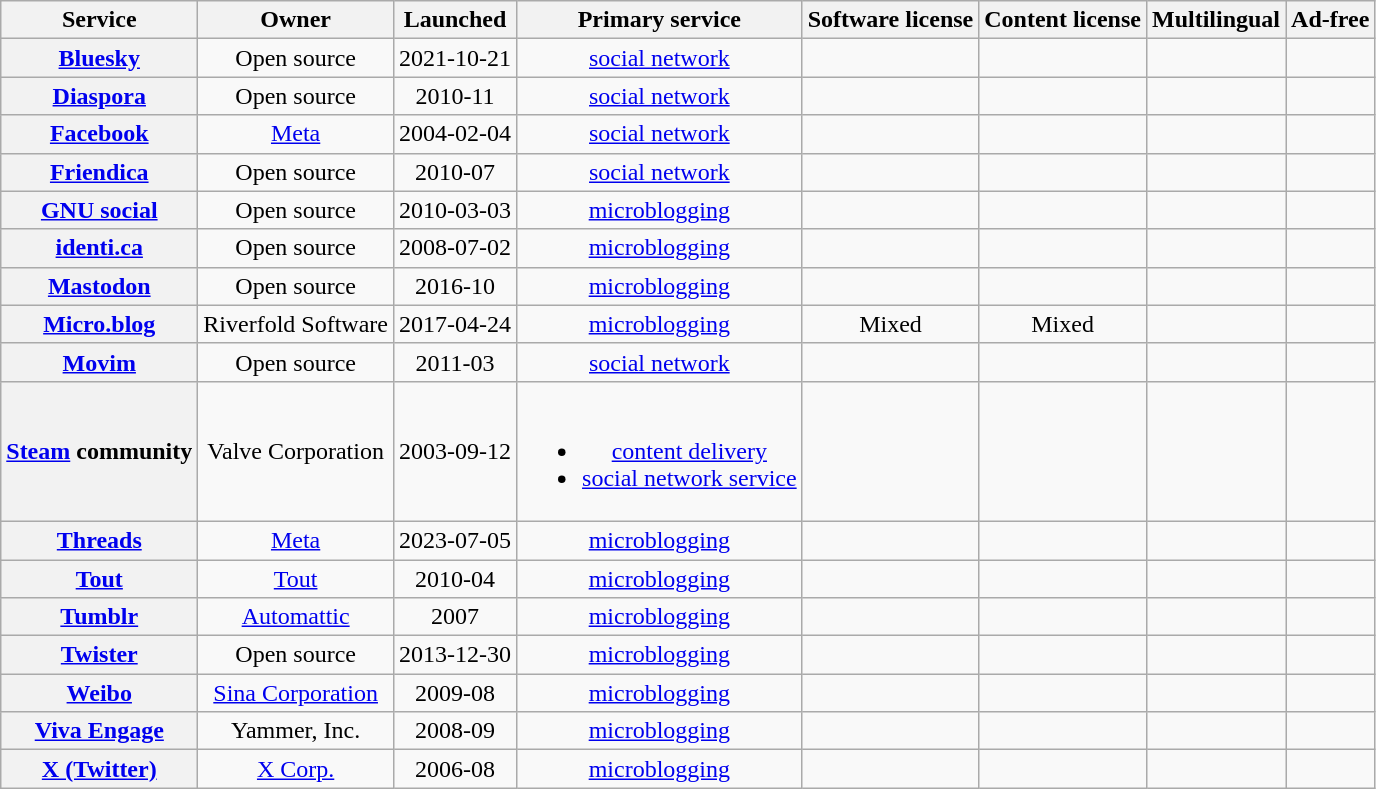<table style="text-align: center;" class="wikitable sortable">
<tr>
<th>Service</th>
<th>Owner</th>
<th>Launched</th>
<th>Primary service</th>
<th>Software license</th>
<th>Content license</th>
<th>Multilingual</th>
<th>Ad-free</th>
</tr>
<tr>
<th><a href='#'>Bluesky</a></th>
<td>Open source</td>
<td>2021-10-21</td>
<td><a href='#'>social network</a></td>
<td></td>
<td></td>
<td></td>
<td></td>
</tr>
<tr>
<th><a href='#'>Diaspora</a></th>
<td>Open source</td>
<td>2010-11</td>
<td><a href='#'>social network</a></td>
<td></td>
<td></td>
<td></td>
<td></td>
</tr>
<tr>
<th><a href='#'>Facebook</a></th>
<td><a href='#'>Meta</a></td>
<td>2004-02-04</td>
<td><a href='#'>social network</a></td>
<td></td>
<td></td>
<td></td>
<td></td>
</tr>
<tr>
<th><a href='#'>Friendica</a></th>
<td>Open source</td>
<td>2010-07</td>
<td><a href='#'>social network</a></td>
<td></td>
<td></td>
<td></td>
<td></td>
</tr>
<tr>
<th><a href='#'>GNU social</a></th>
<td>Open source</td>
<td>2010-03-03</td>
<td><a href='#'>microblogging</a></td>
<td></td>
<td></td>
<td></td>
<td></td>
</tr>
<tr>
<th><a href='#'>identi.ca</a></th>
<td>Open source</td>
<td>2008-07-02 </td>
<td><a href='#'>microblogging</a></td>
<td></td>
<td></td>
<td></td>
<td></td>
</tr>
<tr>
<th><a href='#'>Mastodon</a></th>
<td>Open source</td>
<td>2016-10</td>
<td><a href='#'>microblogging</a></td>
<td></td>
<td></td>
<td></td>
<td></td>
</tr>
<tr>
<th><a href='#'>Micro.blog</a></th>
<td>Riverfold Software</td>
<td>2017-04-24</td>
<td><a href='#'>microblogging</a></td>
<td>Mixed</td>
<td>Mixed</td>
<td></td>
<td></td>
</tr>
<tr>
<th><a href='#'>Movim</a></th>
<td>Open source</td>
<td>2011-03</td>
<td><a href='#'>social network</a></td>
<td></td>
<td></td>
<td></td>
<td></td>
</tr>
<tr>
<th><a href='#'>Steam</a> community</th>
<td>Valve Corporation</td>
<td>2003-09-12</td>
<td><br><ul><li><a href='#'>content delivery</a></li><li><a href='#'>social network service</a></li></ul></td>
<td></td>
<td></td>
<td></td>
<td></td>
</tr>
<tr>
<th><a href='#'>Threads</a></th>
<td><a href='#'>Meta</a></td>
<td>2023-07-05</td>
<td><a href='#'>microblogging</a></td>
<td></td>
<td></td>
<td></td>
<td></td>
</tr>
<tr>
<th><a href='#'>Tout</a></th>
<td><a href='#'>Tout</a></td>
<td>2010-04 </td>
<td><a href='#'>microblogging</a></td>
<td></td>
<td></td>
<td></td>
<td></td>
</tr>
<tr>
<th><a href='#'>Tumblr</a></th>
<td><a href='#'>Automattic</a></td>
<td>2007</td>
<td><a href='#'>microblogging</a></td>
<td></td>
<td></td>
<td></td>
<td></td>
</tr>
<tr>
<th><a href='#'>Twister</a></th>
<td>Open source</td>
<td>2013-12-30</td>
<td><a href='#'>microblogging</a></td>
<td></td>
<td></td>
<td></td>
<td></td>
</tr>
<tr>
<th><a href='#'>Weibo</a></th>
<td><a href='#'>Sina Corporation</a></td>
<td>2009-08</td>
<td><a href='#'>microblogging</a></td>
<td></td>
<td></td>
<td></td>
<td></td>
</tr>
<tr>
<th><a href='#'>Viva Engage</a></th>
<td>Yammer, Inc.</td>
<td>2008-09 </td>
<td><a href='#'>microblogging</a></td>
<td></td>
<td></td>
<td></td>
<td></td>
</tr>
<tr>
<th><a href='#'>X (Twitter)</a></th>
<td><a href='#'>X Corp.</a></td>
<td>2006-08</td>
<td><a href='#'>microblogging</a></td>
<td></td>
<td></td>
<td></td>
<td></td>
</tr>
</table>
